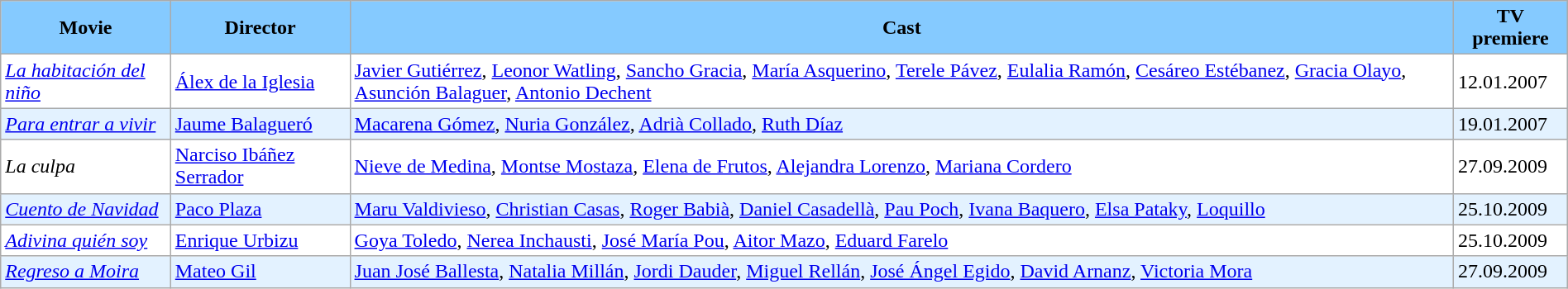<table class="wikitable" width=100%>
<tr>
<th style="background-color: #85CAFF">Movie</th>
<th style="background-color: #85CAFF">Director</th>
<th style="background-color: #85CAFF">Cast</th>
<th style="background-color: #85CAFF">TV premiere</th>
</tr>
<tr style="background-color: #FFFFFF;" |>
<td><em><a href='#'>La habitación del niño</a></em></td>
<td><a href='#'>Álex de la Iglesia</a></td>
<td><a href='#'>Javier Gutiérrez</a>, <a href='#'>Leonor Watling</a>, <a href='#'>Sancho Gracia</a>, <a href='#'>María Asquerino</a>, <a href='#'>Terele Pávez</a>, <a href='#'>Eulalia Ramón</a>, <a href='#'>Cesáreo Estébanez</a>, <a href='#'>Gracia Olayo</a>, <a href='#'>Asunción Balaguer</a>, <a href='#'>Antonio Dechent</a></td>
<td>12.01.2007</td>
</tr>
<tr style="background-color: #E3F2FF;" |>
<td><em><a href='#'>Para entrar a vivir</a></em></td>
<td><a href='#'>Jaume Balagueró</a></td>
<td><a href='#'>Macarena Gómez</a>, <a href='#'>Nuria González</a>, <a href='#'>Adrià Collado</a>, <a href='#'>Ruth Díaz</a></td>
<td>19.01.2007</td>
</tr>
<tr style="background-color: #FFFFFF;" |>
<td><em>La culpa</em></td>
<td><a href='#'>Narciso Ibáñez Serrador</a></td>
<td><a href='#'>Nieve de Medina</a>, <a href='#'>Montse Mostaza</a>, <a href='#'>Elena de Frutos</a>, <a href='#'>Alejandra Lorenzo</a>, <a href='#'>Mariana Cordero</a></td>
<td>27.09.2009</td>
</tr>
<tr style="background-color: #E3F2FF;" |>
<td><em><a href='#'>Cuento de Navidad</a></em></td>
<td><a href='#'>Paco Plaza</a></td>
<td><a href='#'>Maru Valdivieso</a>, <a href='#'>Christian Casas</a>, <a href='#'>Roger Babià</a>, <a href='#'>Daniel Casadellà</a>, <a href='#'>Pau Poch</a>, <a href='#'>Ivana Baquero</a>, <a href='#'>Elsa Pataky</a>, <a href='#'>Loquillo</a></td>
<td>25.10.2009</td>
</tr>
<tr style="background-color: #FFFFFF;" |>
<td><em><a href='#'>Adivina quién soy</a></em></td>
<td><a href='#'>Enrique Urbizu</a></td>
<td><a href='#'>Goya Toledo</a>, <a href='#'>Nerea Inchausti</a>, <a href='#'>José María Pou</a>, <a href='#'>Aitor Mazo</a>, <a href='#'>Eduard Farelo</a></td>
<td>25.10.2009</td>
</tr>
<tr style="background-color: #E3F2FF;" |>
<td><em><a href='#'>Regreso a Moira</a></em></td>
<td><a href='#'>Mateo Gil</a></td>
<td><a href='#'>Juan José Ballesta</a>, <a href='#'>Natalia Millán</a>, <a href='#'>Jordi Dauder</a>, <a href='#'>Miguel Rellán</a>, <a href='#'>José Ángel Egido</a>, <a href='#'>David Arnanz</a>, <a href='#'>Victoria Mora</a></td>
<td>27.09.2009</td>
</tr>
</table>
